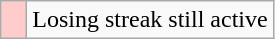<table class="wikitable">
<tr>
<td width=10px bgcolor="#ffcccc"></td>
<td>Losing streak still active</td>
</tr>
</table>
